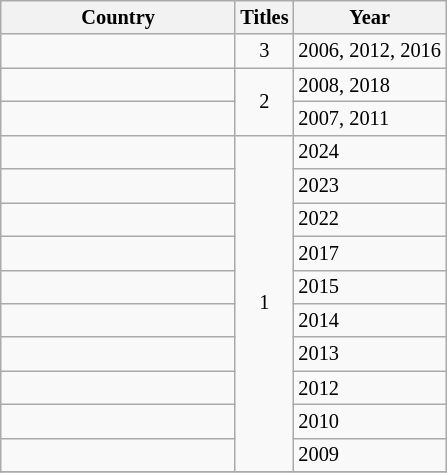<table class="wikitable sortable" style="font-size: 85%;">
<tr>
<th width="150">Country</th>
<th width="30">Titles</th>
<th>Year</th>
</tr>
<tr>
<td></td>
<td style="text-align:center;">3</td>
<td>2006, 2012<s></s>, 2016</td>
</tr>
<tr>
<td></td>
<td rowspan="2" style="text-align:center;">2</td>
<td>2008, 2018</td>
</tr>
<tr>
<td></td>
<td>2007, 2011</td>
</tr>
<tr>
<td></td>
<td rowspan="10" style="text-align:center;">1</td>
<td>2024</td>
</tr>
<tr>
<td></td>
<td>2023</td>
</tr>
<tr>
<td></td>
<td>2022</td>
</tr>
<tr>
<td></td>
<td>2017</td>
</tr>
<tr>
<td></td>
<td>2015</td>
</tr>
<tr>
<td></td>
<td>2014</td>
</tr>
<tr>
<td></td>
<td>2013</td>
</tr>
<tr>
<td></td>
<td>2012</td>
</tr>
<tr>
<td></td>
<td>2010</td>
</tr>
<tr>
<td></td>
<td>2009</td>
</tr>
<tr>
</tr>
</table>
